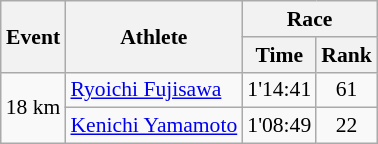<table class="wikitable" border="1" style="font-size:90%">
<tr>
<th rowspan=2>Event</th>
<th rowspan=2>Athlete</th>
<th colspan=2>Race</th>
</tr>
<tr>
<th>Time</th>
<th>Rank</th>
</tr>
<tr>
<td rowspan=2>18 km</td>
<td><a href='#'>Ryoichi Fujisawa</a></td>
<td align=center>1'14:41</td>
<td align=center>61</td>
</tr>
<tr>
<td><a href='#'>Kenichi Yamamoto</a></td>
<td align=center>1'08:49</td>
<td align=center>22</td>
</tr>
</table>
